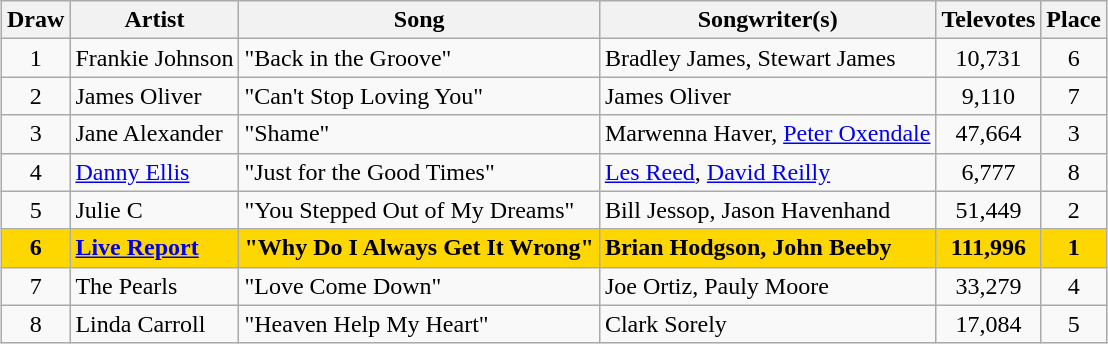<table class="sortable wikitable" style="margin: 1em auto 1em auto; text-align:center">
<tr>
<th>Draw</th>
<th>Artist</th>
<th>Song</th>
<th>Songwriter(s)</th>
<th>Televotes</th>
<th>Place</th>
</tr>
<tr>
<td>1</td>
<td align="left">Frankie Johnson</td>
<td align="left">"Back in the Groove"</td>
<td align="left">Bradley James, Stewart James</td>
<td>10,731</td>
<td>6</td>
</tr>
<tr>
<td>2</td>
<td align="left">James Oliver</td>
<td align="left">"Can't Stop Loving You"</td>
<td align="left">James Oliver</td>
<td>9,110</td>
<td>7</td>
</tr>
<tr>
<td>3</td>
<td align="left">Jane Alexander</td>
<td align="left">"Shame"</td>
<td align="left">Marwenna Haver, <a href='#'>Peter Oxendale</a></td>
<td>47,664</td>
<td>3</td>
</tr>
<tr>
<td>4</td>
<td align="left"><a href='#'>Danny Ellis</a></td>
<td align="left">"Just for the Good Times"</td>
<td align="left"><a href='#'>Les Reed</a>, <a href='#'>David Reilly</a></td>
<td>6,777</td>
<td>8</td>
</tr>
<tr>
<td>5</td>
<td align="left">Julie C</td>
<td align="left">"You Stepped Out of My Dreams"</td>
<td align="left">Bill Jessop, Jason Havenhand</td>
<td>51,449</td>
<td>2</td>
</tr>
<tr style="font-weight:bold; background:gold;">
<td>6</td>
<td align="left"><a href='#'>Live Report</a></td>
<td align="left">"Why Do I Always Get It Wrong"</td>
<td align="left">Brian Hodgson, John Beeby</td>
<td>111,996</td>
<td>1</td>
</tr>
<tr>
<td>7</td>
<td align="left">The Pearls</td>
<td align="left">"Love Come Down"</td>
<td align="left">Joe Ortiz, Pauly Moore</td>
<td>33,279</td>
<td>4</td>
</tr>
<tr>
<td>8</td>
<td align="left">Linda Carroll</td>
<td align="left">"Heaven Help My Heart"</td>
<td align="left">Clark Sorely</td>
<td>17,084</td>
<td>5</td>
</tr>
</table>
